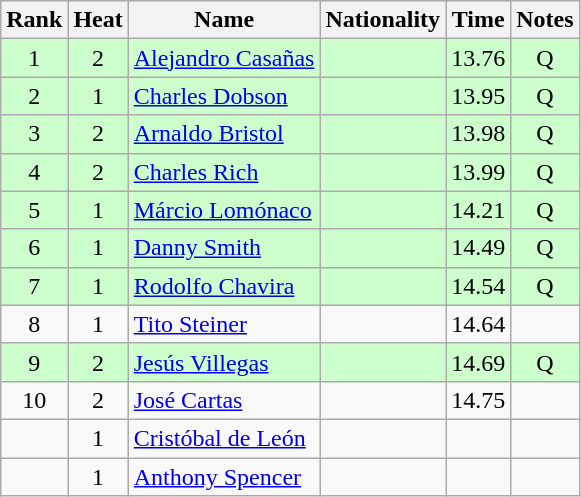<table class="wikitable sortable" style="text-align:center">
<tr>
<th>Rank</th>
<th>Heat</th>
<th>Name</th>
<th>Nationality</th>
<th>Time</th>
<th>Notes</th>
</tr>
<tr bgcolor=ccffcc>
<td>1</td>
<td>2</td>
<td align=left><a href='#'>Alejandro Casañas</a></td>
<td align=left></td>
<td>13.76</td>
<td>Q</td>
</tr>
<tr bgcolor=ccffcc>
<td>2</td>
<td>1</td>
<td align=left><a href='#'>Charles Dobson</a></td>
<td align=left></td>
<td>13.95</td>
<td>Q</td>
</tr>
<tr bgcolor=ccffcc>
<td>3</td>
<td>2</td>
<td align=left><a href='#'>Arnaldo Bristol</a></td>
<td align=left></td>
<td>13.98</td>
<td>Q</td>
</tr>
<tr bgcolor=ccffcc>
<td>4</td>
<td>2</td>
<td align=left><a href='#'>Charles Rich</a></td>
<td align=left></td>
<td>13.99</td>
<td>Q</td>
</tr>
<tr bgcolor=ccffcc>
<td>5</td>
<td>1</td>
<td align=left><a href='#'>Márcio Lomónaco</a></td>
<td align=left></td>
<td>14.21</td>
<td>Q</td>
</tr>
<tr bgcolor=ccffcc>
<td>6</td>
<td>1</td>
<td align=left><a href='#'>Danny Smith</a></td>
<td align=left></td>
<td>14.49</td>
<td>Q</td>
</tr>
<tr bgcolor=ccffcc>
<td>7</td>
<td>1</td>
<td align=left><a href='#'>Rodolfo Chavira</a></td>
<td align=left></td>
<td>14.54</td>
<td>Q</td>
</tr>
<tr>
<td>8</td>
<td>1</td>
<td align=left><a href='#'>Tito Steiner</a></td>
<td align=left></td>
<td>14.64</td>
<td></td>
</tr>
<tr bgcolor=ccffcc>
<td>9</td>
<td>2</td>
<td align=left><a href='#'>Jesús Villegas</a></td>
<td align=left></td>
<td>14.69</td>
<td>Q</td>
</tr>
<tr>
<td>10</td>
<td>2</td>
<td align=left><a href='#'>José Cartas</a></td>
<td align=left></td>
<td>14.75</td>
<td></td>
</tr>
<tr>
<td></td>
<td>1</td>
<td align=left><a href='#'>Cristóbal de León</a></td>
<td align=left></td>
<td></td>
<td></td>
</tr>
<tr>
<td></td>
<td>1</td>
<td align=left><a href='#'>Anthony Spencer</a></td>
<td align=left></td>
<td></td>
<td></td>
</tr>
</table>
